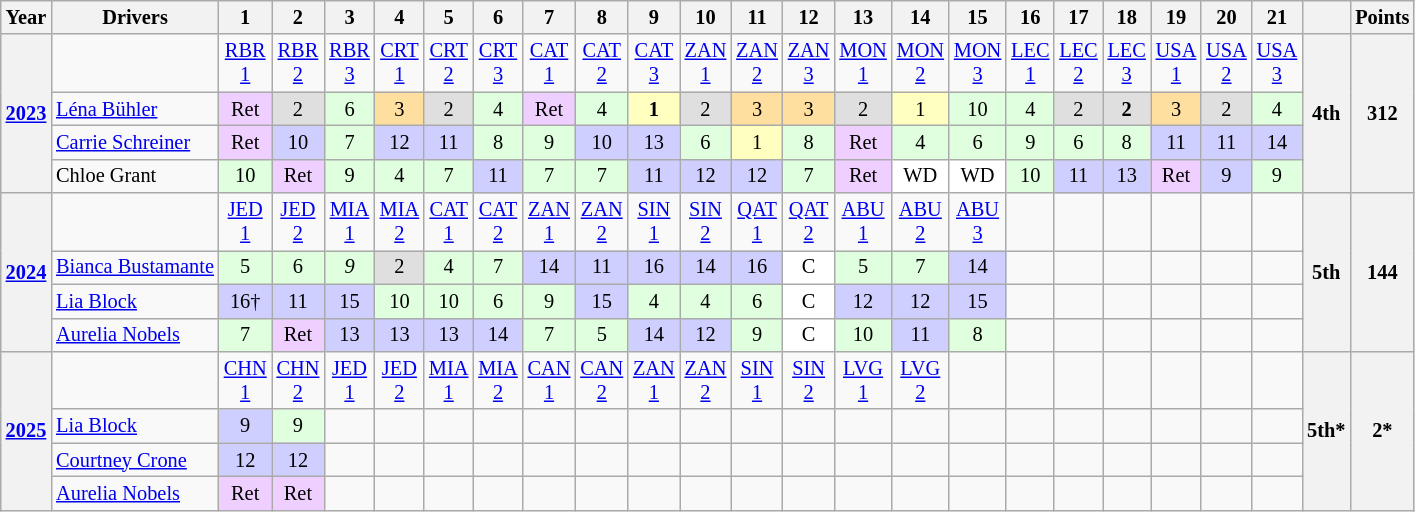<table class="wikitable" style="text-align:center; font-size:85%;">
<tr>
<th>Year</th>
<th>Drivers</th>
<th>1</th>
<th>2</th>
<th>3</th>
<th>4</th>
<th>5</th>
<th>6</th>
<th>7</th>
<th>8</th>
<th>9</th>
<th>10</th>
<th>11</th>
<th>12</th>
<th>13</th>
<th>14</th>
<th>15</th>
<th>16</th>
<th>17</th>
<th>18</th>
<th>19</th>
<th>20</th>
<th>21</th>
<th></th>
<th>Points</th>
</tr>
<tr>
<th rowspan="4"><a href='#'>2023</a></th>
<td></td>
<td><a href='#'>RBR<br>1</a></td>
<td><a href='#'>RBR<br>2</a></td>
<td><a href='#'>RBR<br>3</a></td>
<td><a href='#'>CRT<br>1</a></td>
<td><a href='#'>CRT<br>2</a></td>
<td><a href='#'>CRT<br>3</a></td>
<td><a href='#'>CAT<br>1</a></td>
<td><a href='#'>CAT<br>2</a></td>
<td><a href='#'>CAT<br>3</a></td>
<td><a href='#'>ZAN<br>1</a></td>
<td><a href='#'>ZAN<br>2</a></td>
<td><a href='#'>ZAN<br>3</a></td>
<td><a href='#'>MON<br>1</a></td>
<td><a href='#'>MON<br>2</a></td>
<td><a href='#'>MON<br>3</a></td>
<td><a href='#'>LEC<br>1</a></td>
<td><a href='#'>LEC<br>2</a></td>
<td><a href='#'>LEC<br>3</a></td>
<td><a href='#'>USA<br>1</a></td>
<td><a href='#'>USA<br>2</a></td>
<td><a href='#'>USA<br>3</a></td>
<th rowspan="4">4th</th>
<th rowspan="4">312</th>
</tr>
<tr>
<td style="text-align:left;" nowrap> <a href='#'>Léna Bühler</a></td>
<td style="background:#efcfff;">Ret</td>
<td style="background:#dfdfdf;">2</td>
<td style="background:#dfffdf;">6</td>
<td style="background:#ffdf9f;">3</td>
<td style="background:#dfdfdf;">2</td>
<td style="background:#dfffdf;">4</td>
<td style="background:#efcfff;">Ret</td>
<td style="background:#dfffdf;">4</td>
<td style="background:#FFFFBF;"><strong>1</strong></td>
<td style="background:#dfdfdf;">2</td>
<td style="background:#ffdf9f;">3</td>
<td style="background:#ffdf9f;">3</td>
<td style="background:#dfdfdf;">2</td>
<td style="background:#FFFFBF;">1</td>
<td style="background:#dfffdf;">10</td>
<td style="background:#DFFFDF;">4</td>
<td style="background:#dfdfdf;">2</td>
<td style="background:#dfdfdf;"><strong>2</strong></td>
<td style="background:#ffdf9f;">3</td>
<td style="background:#dfdfdf;">2</td>
<td style="background:#DFFFDF;">4</td>
</tr>
<tr>
<td style="text-align:left;" nowrap> <a href='#'>Carrie Schreiner</a></td>
<td style="background:#efcfff;">Ret</td>
<td style="background:#cfcfff;">10</td>
<td style="background:#dfffdf;">7</td>
<td style="background:#cfcfff;">12</td>
<td style="background:#cfcfff;">11</td>
<td style="background:#dfffdf;">8</td>
<td style="background:#dfffdf;">9</td>
<td style="background:#cfcfff;">10</td>
<td style="background:#cfcfff;">13</td>
<td style="background:#DFFFDF;">6</td>
<td style="background:#FFFFBF;">1</td>
<td style="background:#DFFFDF;">8</td>
<td style="background:#efcfff;">Ret</td>
<td style="background:#DFFFDF;">4</td>
<td style="background:#dfffdf;">6</td>
<td style="background:#DFFFDF;">9</td>
<td style="background:#dfffdf;">6</td>
<td style="background:#dfffdf;">8</td>
<td style="background:#cfcfff;">11</td>
<td style="background:#cfcfff;">11</td>
<td style="background:#cfcfff;">14</td>
</tr>
<tr>
<td align=left nowrap> Chloe Grant</td>
<td style="background:#dfffdf;">10</td>
<td style="background:#efcfff;">Ret</td>
<td style="background:#dfffdf;">9</td>
<td style="background:#dfffdf;">4</td>
<td style="background:#DFFFDF;">7</td>
<td style="background:#cfcfff;">11</td>
<td style="background:#dfffdf;">7</td>
<td style="background:#dfffdf;">7</td>
<td style="background:#cfcfff;">11</td>
<td style="background:#cfcfff;">12</td>
<td style="background:#cfcfff;">12</td>
<td style="background:#DFFFDF;">7</td>
<td style="background:#efcfff;">Ret</td>
<td style="background:#ffffff;">WD</td>
<td style="background:#ffffff;">WD</td>
<td style="background:#DFFFDF;">10</td>
<td style="background:#cfcfff;">11</td>
<td style="background:#cfcfff;">13</td>
<td style="background:#efcfff;">Ret</td>
<td style="background:#cfcfff;">9</td>
<td style="background:#DFFFDF;">9</td>
</tr>
<tr>
<th rowspan="4"><a href='#'>2024</a></th>
<td></td>
<td><a href='#'>JED<br>1</a></td>
<td><a href='#'>JED<br>2</a></td>
<td><a href='#'>MIA<br>1</a></td>
<td><a href='#'>MIA<br>2</a></td>
<td><a href='#'>CAT<br>1</a></td>
<td><a href='#'>CAT<br>2</a></td>
<td><a href='#'>ZAN<br>1</a></td>
<td><a href='#'>ZAN<br>2</a></td>
<td><a href='#'>SIN<br>1</a></td>
<td><a href='#'>SIN<br>2</a></td>
<td><a href='#'>QAT<br>1</a></td>
<td><a href='#'>QAT<br>2</a></td>
<td><a href='#'>ABU<br>1</a></td>
<td><a href='#'>ABU<br>2</a></td>
<td><a href='#'>ABU<br>3</a></td>
<td></td>
<td></td>
<td></td>
<td></td>
<td></td>
<td></td>
<th rowspan="4">5th</th>
<th rowspan="4">144</th>
</tr>
<tr>
<td style="text-align:left;" nowrap> <a href='#'>Bianca Bustamante</a></td>
<td style="background:#DFFFDF;">5</td>
<td style="background:#DFFFDF;">6</td>
<td style="background:#DFFFDF;"><em>9</em></td>
<td style="background:#DFDFDF;">2</td>
<td style="background:#DFFFDF;">4</td>
<td style="background:#DFFFDF;">7</td>
<td style="background:#CFCFFF;">14</td>
<td style="background:#CFCFFF;">11</td>
<td style="background:#CFCFFF;">16</td>
<td style="background:#CFCFFF;">14</td>
<td style="background:#CFCFFF;">16</td>
<td style="background:#FFFFFF;">C</td>
<td style="background:#DFFFDF;">5</td>
<td style="background:#DFFFDF;">7</td>
<td style="background:#CFCFFF;">14</td>
<td></td>
<td></td>
<td></td>
<td></td>
<td></td>
<td></td>
</tr>
<tr>
<td style="text-align:left;" nowrap> <a href='#'>Lia Block</a></td>
<td style="background:#CFCFFF;">16†</td>
<td style="background:#CFCFFF;">11</td>
<td style="background:#CFCFFF;">15</td>
<td style="background:#DFFFDF;">10</td>
<td style="background:#DFFFDF;">10</td>
<td style="background:#DFFFDF;">6</td>
<td style="background:#DFFFDF;">9</td>
<td style="background:#CFCFFF;">15</td>
<td style="background:#DFFFDF;">4</td>
<td style="background:#DFFFDF;">4</td>
<td style="background:#DFFFDF;">6</td>
<td style="background:#FFFFFF;">C</td>
<td style="background:#CFCFFF;">12</td>
<td style="background:#CFCFFF;">12</td>
<td style="background:#CFCFFF;">15</td>
<td></td>
<td></td>
<td></td>
<td></td>
<td></td>
<td></td>
</tr>
<tr>
<td style="text-align:left;" nowrap> <a href='#'>Aurelia Nobels</a></td>
<td style="background:#DFFFDF;">7</td>
<td style="background:#EFCFFF;">Ret</td>
<td style="background:#CFCFFF;">13</td>
<td style="background:#CFCFFF;">13</td>
<td style="background:#CFCFFF;">13</td>
<td style="background:#CFCFFF;">14</td>
<td style="background:#DFFFDF;">7</td>
<td style="background:#DFFFDF;">5</td>
<td style="background:#CFCFFF;">14</td>
<td style="background:#CFCFFF;">12</td>
<td style="background:#DFFFDF;">9</td>
<td style="background:#FFFFFF;">C</td>
<td style="background:#DFFFDF;">10</td>
<td style="background:#CFCFFF;">11</td>
<td style="background:#DFFFDF;">8</td>
<td></td>
<td></td>
<td></td>
<td></td>
<td></td>
<td></td>
</tr>
<tr>
<th rowspan="4"><a href='#'>2025</a></th>
<td></td>
<td><a href='#'>CHN<br>1</a></td>
<td><a href='#'>CHN<br>2</a></td>
<td><a href='#'>JED<br>1</a></td>
<td><a href='#'>JED<br>2</a></td>
<td><a href='#'>MIA<br>1</a></td>
<td><a href='#'>MIA<br>2</a></td>
<td><a href='#'>CAN<br>1</a></td>
<td><a href='#'>CAN<br>2</a></td>
<td><a href='#'>ZAN<br>1</a></td>
<td><a href='#'>ZAN<br>2</a></td>
<td><a href='#'>SIN<br>1</a></td>
<td><a href='#'>SIN<br>2</a></td>
<td><a href='#'>LVG<br>1</a></td>
<td><a href='#'>LVG<br>2</a></td>
<td></td>
<td></td>
<td></td>
<td></td>
<td></td>
<td></td>
<td></td>
<th rowspan="4">5th*</th>
<th rowspan="4">2*</th>
</tr>
<tr>
<td style="text-align:left;" nowrap> <a href='#'>Lia Block</a></td>
<td style="background:#CFCFFF;">9</td>
<td style="background:#DFFFDF;">9</td>
<td style="background:#;"></td>
<td style="background:#;"></td>
<td style="background:#;"></td>
<td style="background:#;"></td>
<td style="background:#;"></td>
<td style="background:#;"></td>
<td style="background:#;"></td>
<td style="background:#;"></td>
<td style="background:#;"></td>
<td style="background:#;"></td>
<td style="background:#;"></td>
<td style="background:#;"></td>
<td></td>
<td></td>
<td></td>
<td></td>
<td></td>
<td></td>
<td></td>
</tr>
<tr>
<td style="text-align:left;" nowrap> <a href='#'>Courtney Crone</a></td>
<td style="background:#CFCFFF;">12</td>
<td style="background:#CFCFFF;">12</td>
<td style="background:#;"></td>
<td style="background:#;"></td>
<td style="background:#;"></td>
<td style="background:#;"></td>
<td style="background:#;"></td>
<td style="background:#;"></td>
<td style="background:#;"></td>
<td style="background:#;"></td>
<td style="background:#;"></td>
<td style="background:#;"></td>
<td style="background:#;"></td>
<td style="background:#;"></td>
<td></td>
<td></td>
<td></td>
<td></td>
<td></td>
<td></td>
<td></td>
</tr>
<tr>
<td style="text-align:left;" nowrap> <a href='#'>Aurelia Nobels</a></td>
<td style="background:#EFCFFF;">Ret</td>
<td style="background:#EFCFFF;">Ret</td>
<td style="background:#;"></td>
<td style="background:#;"></td>
<td style="background:#;"></td>
<td style="background:#;"></td>
<td style="background:#;"></td>
<td style="background:#;"></td>
<td style="background:#;"></td>
<td style="background:#;"></td>
<td style="background:#;"></td>
<td style="background:#;"></td>
<td style="background:#;"></td>
<td style="background:#;"></td>
<td></td>
<td></td>
<td></td>
<td></td>
<td></td>
<td></td>
<td></td>
</tr>
</table>
